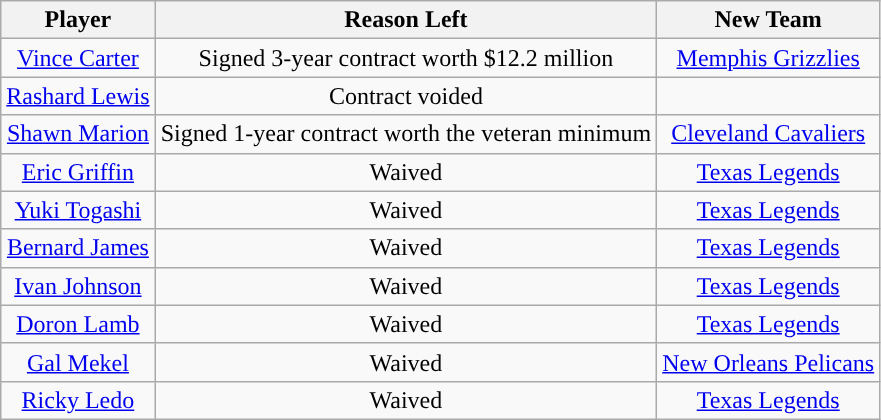<table class="wikitable sortable sortable">
<tr>
<th>Player</th>
<th>Reason Left</th>
<th>New Team</th>
</tr>
<tr style="text-align: center">
<td><a href='#'>Vince Carter</a></td>
<td>Signed 3-year contract worth $12.2 million</td>
<td><a href='#'>Memphis Grizzlies</a></td>
</tr>
<tr style="text-align: center">
<td><a href='#'>Rashard Lewis</a></td>
<td>Contract voided</td>
<td></td>
</tr>
<tr style="text-align: center">
<td><a href='#'>Shawn Marion</a></td>
<td>Signed 1-year contract worth the veteran minimum</td>
<td><a href='#'>Cleveland Cavaliers</a></td>
</tr>
<tr style="text-align: center">
<td><a href='#'>Eric Griffin</a></td>
<td>Waived</td>
<td><a href='#'>Texas Legends</a></td>
</tr>
<tr style="text-align: center">
<td><a href='#'>Yuki Togashi</a></td>
<td>Waived</td>
<td><a href='#'>Texas Legends</a></td>
</tr>
<tr style="text-align: center">
<td><a href='#'>Bernard James</a></td>
<td>Waived</td>
<td><a href='#'>Texas Legends</a></td>
</tr>
<tr style="text-align: center">
<td><a href='#'>Ivan Johnson</a></td>
<td>Waived</td>
<td><a href='#'>Texas Legends</a></td>
</tr>
<tr style="text-align: center">
<td><a href='#'>Doron Lamb</a></td>
<td>Waived</td>
<td><a href='#'>Texas Legends</a></td>
</tr>
<tr style="text-align: center">
<td><a href='#'>Gal Mekel</a></td>
<td>Waived</td>
<td><a href='#'>New Orleans Pelicans</a></td>
</tr>
<tr style="text-align: center">
<td><a href='#'>Ricky Ledo</a></td>
<td>Waived</td>
<td><a href='#'>Texas Legends</a></td>
</tr>
</table>
